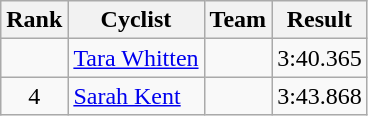<table class="wikitable sortable" style="text-align:center;">
<tr>
<th>Rank</th>
<th class="unsortable">Cyclist</th>
<th>Team</th>
<th>Result</th>
</tr>
<tr>
<td></td>
<td align="left"><a href='#'>Tara Whitten</a></td>
<td align="left"></td>
<td>3:40.365</td>
</tr>
<tr>
<td>4</td>
<td align="left"><a href='#'>Sarah Kent</a></td>
<td align="left"></td>
<td>3:43.868</td>
</tr>
</table>
